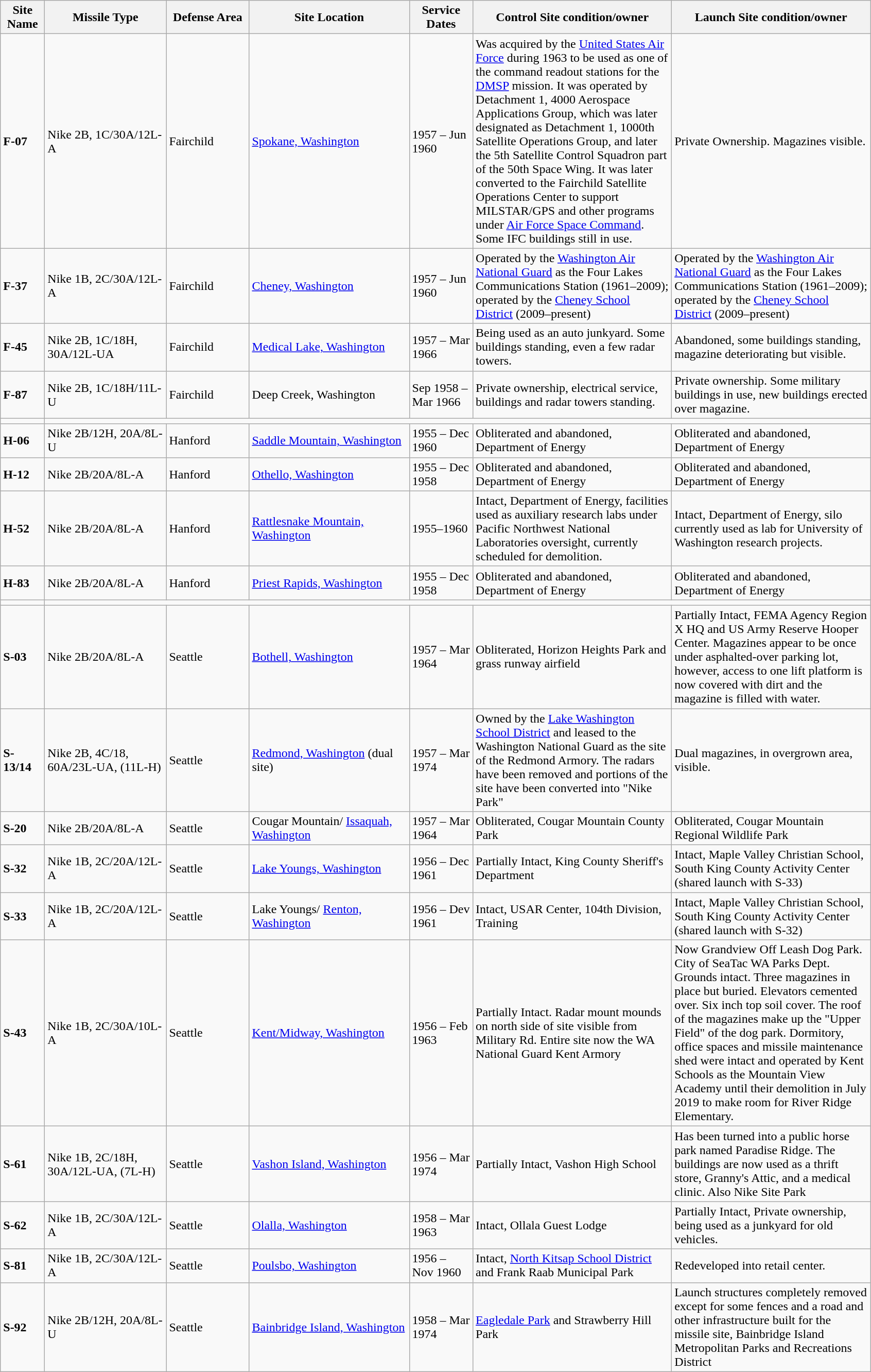<table class="wikitable sortable">
<tr>
<th scope="col" style="width:50px;">Site Name</th>
<th scope="col" style="width:150px;">Missile Type</th>
<th scope="col" style="width:100px;">Defense Area</th>
<th scope="col" style="width:200px;">Site Location</th>
<th scope="col" style="width:75px;">Service Dates</th>
<th scope="col" style="width:250px;">Control Site condition/owner</th>
<th scope="col" style="width:250px;">Launch Site condition/owner</th>
</tr>
<tr>
<td><strong>F-07</strong></td>
<td>Nike 2B, 1C/30A/12L-A</td>
<td>Fairchild</td>
<td><a href='#'>Spokane, Washington</a></td>
<td>1957 – Jun 1960</td>
<td>Was acquired by the <a href='#'>United States Air Force</a> during 1963 to be used as one of the command readout stations for the <a href='#'>DMSP</a> mission. It was operated by Detachment 1, 4000 Aerospace Applications Group, which was later designated as Detachment 1, 1000th Satellite Operations Group, and later the 5th Satellite Control Squadron part of the 50th Space Wing. It was later converted to the Fairchild Satellite Operations Center to support MILSTAR/GPS and other programs under <a href='#'>Air Force Space Command</a>. Some IFC buildings still in use.<br></td>
<td>Private Ownership. Magazines visible.<br></td>
</tr>
<tr>
<td><strong>F-37</strong></td>
<td>Nike 1B, 2C/30A/12L-A</td>
<td>Fairchild</td>
<td><a href='#'>Cheney, Washington</a></td>
<td>1957 – Jun 1960</td>
<td>Operated by the <a href='#'>Washington Air National Guard</a> as the Four Lakes Communications Station (1961–2009); operated by the <a href='#'>Cheney School District</a> (2009–present)<br></td>
<td>Operated by the <a href='#'>Washington Air National Guard</a> as the Four Lakes Communications Station (1961–2009); operated by the <a href='#'>Cheney School District</a> (2009–present)<br></td>
</tr>
<tr>
<td><strong>F-45</strong></td>
<td>Nike 2B, 1C/18H, 30A/12L-UA</td>
<td>Fairchild</td>
<td><a href='#'>Medical Lake, Washington</a></td>
<td>1957 – Mar 1966</td>
<td>Being used as an auto junkyard. Some buildings standing, even a few radar towers.<br></td>
<td>Abandoned, some buildings standing, magazine deteriorating but visible.<br></td>
</tr>
<tr>
<td><strong>F-87</strong></td>
<td>Nike 2B, 1C/18H/11L-U</td>
<td>Fairchild</td>
<td>Deep Creek, Washington</td>
<td>Sep 1958 – Mar 1966</td>
<td>Private ownership, electrical service, buildings and radar towers standing. <br></td>
<td>Private ownership. Some military buildings in use, new buildings erected over magazine.<br></td>
</tr>
<tr>
<td></td>
</tr>
<tr>
<td><strong>H-06</strong></td>
<td>Nike 2B/12H, 20A/8L-U</td>
<td>Hanford</td>
<td><a href='#'>Saddle Mountain, Washington</a></td>
<td>1955 – Dec 1960</td>
<td>Obliterated and abandoned, Department of Energy<br></td>
<td>Obliterated and abandoned, Department of Energy<br></td>
</tr>
<tr>
<td><strong>H-12</strong></td>
<td>Nike 2B/20A/8L-A</td>
<td>Hanford</td>
<td><a href='#'>Othello, Washington</a></td>
<td>1955 – Dec 1958</td>
<td>Obliterated and abandoned, Department of Energy<br></td>
<td>Obliterated and abandoned, Department of Energy<br></td>
</tr>
<tr>
<td><strong>H-52</strong></td>
<td>Nike 2B/20A/8L-A</td>
<td>Hanford</td>
<td><a href='#'>Rattlesnake Mountain, Washington</a></td>
<td>1955–1960</td>
<td>Intact, Department of Energy, facilities used as auxiliary research labs under Pacific Northwest National Laboratories oversight, currently scheduled for demolition.<br></td>
<td>Intact, Department of Energy, silo currently used as lab for University of Washington research projects.<br></td>
</tr>
<tr>
<td><strong>H-83</strong></td>
<td>Nike 2B/20A/8L-A</td>
<td>Hanford</td>
<td><a href='#'>Priest Rapids, Washington</a></td>
<td>1955 – Dec 1958</td>
<td>Obliterated and abandoned, Department of Energy<br></td>
<td>Obliterated and abandoned, Department of Energy<br></td>
</tr>
<tr>
<td></td>
</tr>
<tr>
<td><strong>S-03</strong></td>
<td>Nike 2B/20A/8L-A</td>
<td>Seattle</td>
<td><a href='#'>Bothell, Washington</a></td>
<td>1957 – Mar 1964</td>
<td>Obliterated, Horizon Heights Park and grass runway airfield<br></td>
<td>Partially Intact, FEMA Agency Region X HQ and US Army Reserve Hooper Center. Magazines appear to be once under asphalted-over parking lot, however, access to one lift platform is now covered with dirt and the magazine is filled with water.<br></td>
</tr>
<tr>
<td><strong>S-13/14</strong></td>
<td>Nike 2B, 4C/18, 60A/23L-UA, (11L-H)</td>
<td>Seattle</td>
<td><a href='#'>Redmond, Washington</a> (dual site)</td>
<td>1957 – Mar 1974</td>
<td>Owned by the <a href='#'>Lake Washington School District</a> and leased to the Washington National Guard as the site of the Redmond Armory. The radars have been removed and portions of the site have been converted into "Nike Park" <br></td>
<td>Dual magazines, in overgrown area, visible.<br></td>
</tr>
<tr>
<td><strong>S-20</strong></td>
<td>Nike 2B/20A/8L-A</td>
<td>Seattle</td>
<td>Cougar Mountain/ <a href='#'>Issaquah, Washington</a></td>
<td>1957 – Mar 1964</td>
<td>Obliterated, Cougar Mountain County Park<br></td>
<td>Obliterated, Cougar Mountain Regional Wildlife Park<br></td>
</tr>
<tr>
<td><strong>S-32</strong></td>
<td>Nike 1B, 2C/20A/12L-A</td>
<td>Seattle</td>
<td><a href='#'>Lake Youngs, Washington</a></td>
<td>1956 – Dec 1961</td>
<td>Partially Intact, King County Sheriff's Department<br></td>
<td>Intact, Maple Valley Christian School, South King County Activity Center (shared launch with S-33)<br></td>
</tr>
<tr>
<td><strong>S-33</strong></td>
<td>Nike 1B, 2C/20A/12L-A</td>
<td>Seattle</td>
<td>Lake Youngs/ <a href='#'>Renton, Washington</a></td>
<td>1956 – Dev 1961</td>
<td>Intact, USAR Center, 104th Division, Training<br></td>
<td>Intact, Maple Valley Christian School, South King County Activity Center (shared launch with S-32)<br></td>
</tr>
<tr>
<td><strong>S-43</strong></td>
<td>Nike 1B, 2C/30A/10L-A</td>
<td>Seattle</td>
<td><a href='#'>Kent/Midway, Washington</a></td>
<td>1956 – Feb 1963</td>
<td>Partially Intact. Radar mount mounds on north side of site visible from Military Rd.  Entire site now the WA National Guard Kent Armory<br></td>
<td>Now Grandview Off Leash Dog Park. City of SeaTac WA Parks Dept.  Grounds intact.  Three magazines in place but buried.  Elevators cemented over. Six inch top soil cover. The roof of the magazines make up the "Upper Field" of the dog park. Dormitory, office spaces and missile maintenance shed were intact and operated by Kent Schools as the Mountain View Academy until their demolition in July 2019 to make room for River Ridge Elementary.<br></td>
</tr>
<tr>
<td><strong>S-61</strong></td>
<td>Nike 1B, 2C/18H, 30A/12L-UA, (7L-H)</td>
<td>Seattle</td>
<td><a href='#'>Vashon Island, Washington</a></td>
<td>1956 – Mar 1974</td>
<td>Partially Intact, Vashon High School<br></td>
<td>Has been turned into a public horse park named Paradise Ridge. The buildings are now used as a thrift store, Granny's Attic, and a medical clinic. Also Nike Site Park<br></td>
</tr>
<tr>
<td><strong>S-62</strong></td>
<td>Nike 1B, 2C/30A/12L-A</td>
<td>Seattle</td>
<td><a href='#'>Olalla, Washington</a></td>
<td>1958 – Mar 1963</td>
<td>Intact, Ollala Guest Lodge<br></td>
<td>Partially Intact, Private ownership, being used as a junkyard for old vehicles.<br></td>
</tr>
<tr>
<td><strong>S-81</strong></td>
<td>Nike 1B, 2C/30A/12L-A</td>
<td>Seattle</td>
<td><a href='#'>Poulsbo, Washington</a></td>
<td>1956 – Nov 1960</td>
<td>Intact, <a href='#'>North Kitsap School District</a> and Frank Raab Municipal Park<br></td>
<td>Redeveloped into retail center.<br></td>
</tr>
<tr>
<td><strong>S-92</strong></td>
<td>Nike 2B/12H, 20A/8L-U</td>
<td>Seattle</td>
<td><a href='#'>Bainbridge Island, Washington</a></td>
<td>1958 – Mar 1974</td>
<td><a href='#'>Eagledale Park</a> and Strawberry Hill Park<br></td>
<td>Launch structures completely removed except for some fences and a road and other infrastructure built for the missile site, Bainbridge Island Metropolitan Parks and Recreations District<br></td>
</tr>
</table>
